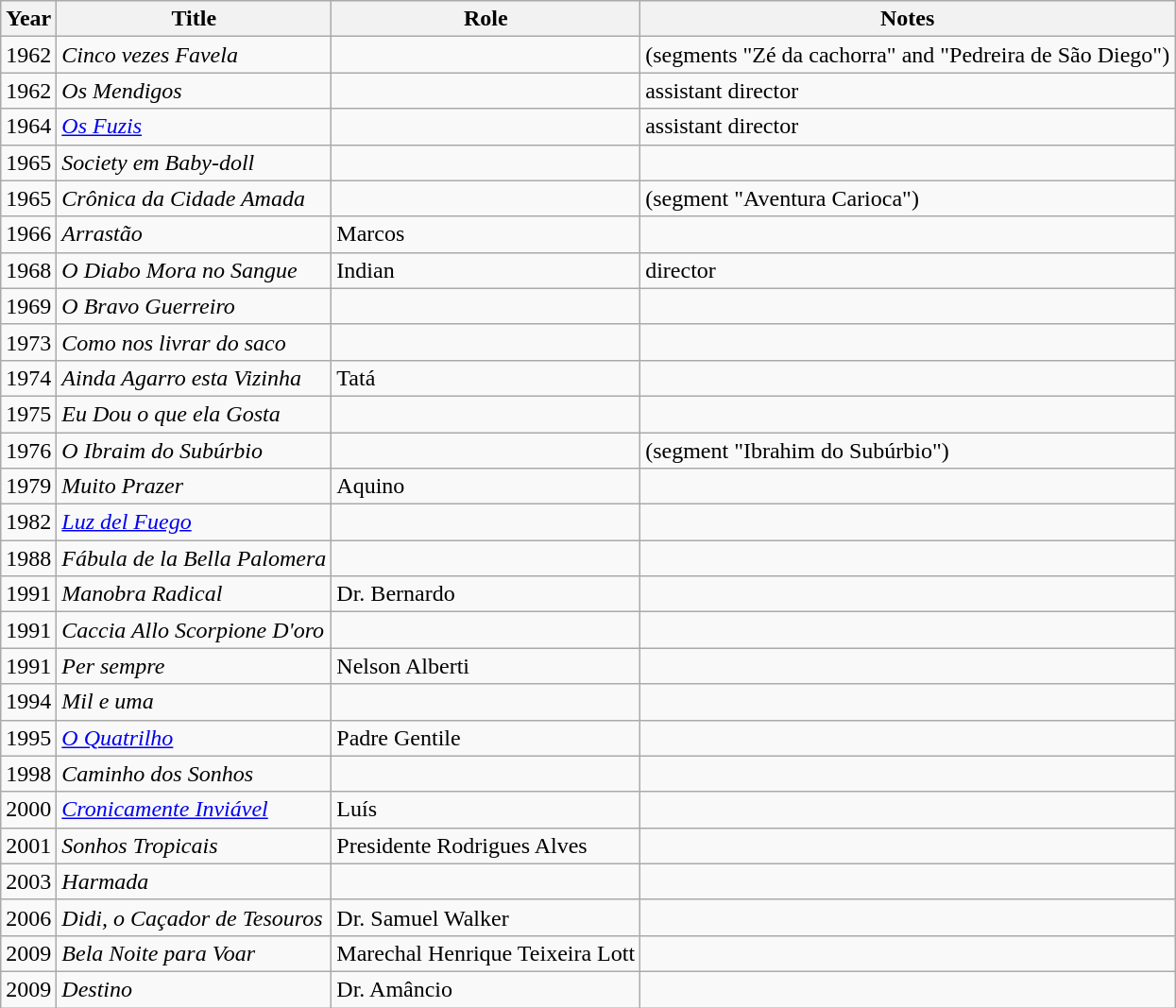<table class="wikitable">
<tr>
<th>Year</th>
<th>Title</th>
<th>Role</th>
<th>Notes</th>
</tr>
<tr>
<td>1962</td>
<td><em>Cinco vezes Favela</em></td>
<td></td>
<td>(segments "Zé da cachorra" and "Pedreira de São Diego")</td>
</tr>
<tr>
<td>1962</td>
<td><em>Os Mendigos</em></td>
<td></td>
<td>assistant director</td>
</tr>
<tr>
<td>1964</td>
<td><em><a href='#'>Os Fuzis</a></em></td>
<td></td>
<td>assistant director</td>
</tr>
<tr>
<td>1965</td>
<td><em>Society em Baby-doll</em></td>
<td></td>
<td></td>
</tr>
<tr>
<td>1965</td>
<td><em>Crônica da Cidade Amada</em></td>
<td></td>
<td>(segment "Aventura Carioca")</td>
</tr>
<tr>
<td>1966</td>
<td><em>Arrastão</em></td>
<td>Marcos</td>
<td></td>
</tr>
<tr>
<td>1968</td>
<td><em>O Diabo Mora no Sangue</em></td>
<td>Indian</td>
<td>director</td>
</tr>
<tr>
<td>1969</td>
<td><em>O Bravo Guerreiro</em></td>
<td></td>
<td></td>
</tr>
<tr>
<td>1973</td>
<td><em>Como nos livrar do saco</em></td>
<td></td>
<td></td>
</tr>
<tr>
<td>1974</td>
<td><em>Ainda Agarro esta Vizinha</em></td>
<td>Tatá</td>
<td></td>
</tr>
<tr>
<td>1975</td>
<td><em>Eu Dou o que ela Gosta</em></td>
<td></td>
<td></td>
</tr>
<tr>
<td>1976</td>
<td><em>O Ibraim do Subúrbio</em></td>
<td></td>
<td>(segment "Ibrahim do Subúrbio")</td>
</tr>
<tr>
<td>1979</td>
<td><em>Muito Prazer</em></td>
<td>Aquino</td>
<td></td>
</tr>
<tr>
<td>1982</td>
<td><em><a href='#'>Luz del Fuego</a></em></td>
<td></td>
<td></td>
</tr>
<tr>
<td>1988</td>
<td><em>Fábula de la Bella Palomera</em></td>
<td></td>
<td></td>
</tr>
<tr>
<td>1991</td>
<td><em>Manobra Radical</em></td>
<td>Dr. Bernardo</td>
<td></td>
</tr>
<tr>
<td>1991</td>
<td><em>Caccia Allo Scorpione D'oro</em></td>
<td></td>
<td></td>
</tr>
<tr>
<td>1991</td>
<td><em>Per sempre</em></td>
<td>Nelson Alberti</td>
<td></td>
</tr>
<tr>
<td>1994</td>
<td><em>Mil e uma</em></td>
<td></td>
<td></td>
</tr>
<tr>
<td>1995</td>
<td><em><a href='#'>O Quatrilho</a></em></td>
<td>Padre Gentile</td>
<td></td>
</tr>
<tr>
<td>1998</td>
<td><em>Caminho dos Sonhos</em></td>
<td></td>
<td></td>
</tr>
<tr>
<td>2000</td>
<td><em><a href='#'>Cronicamente Inviável</a></em></td>
<td>Luís</td>
<td></td>
</tr>
<tr>
<td>2001</td>
<td><em>Sonhos Tropicais</em></td>
<td>Presidente Rodrigues Alves</td>
<td></td>
</tr>
<tr>
<td>2003</td>
<td><em>Harmada</em></td>
<td></td>
<td></td>
</tr>
<tr>
<td>2006</td>
<td><em>Didi, o Caçador de Tesouros</em></td>
<td>Dr. Samuel Walker</td>
<td></td>
</tr>
<tr>
<td>2009</td>
<td><em>Bela Noite para Voar</em></td>
<td>Marechal Henrique Teixeira Lott</td>
<td></td>
</tr>
<tr>
<td>2009</td>
<td><em>Destino</em></td>
<td>Dr. Amâncio</td>
<td></td>
</tr>
</table>
